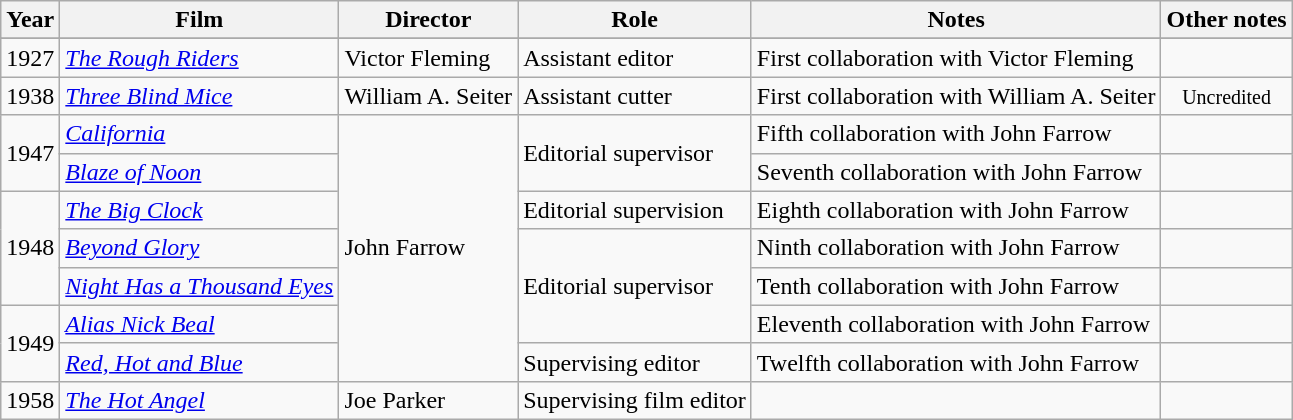<table class="wikitable">
<tr>
<th>Year</th>
<th>Film</th>
<th>Director</th>
<th>Role</th>
<th>Notes</th>
<th>Other notes</th>
</tr>
<tr>
</tr>
<tr>
<td>1927</td>
<td><em><a href='#'>The Rough Riders</a></em></td>
<td>Victor Fleming</td>
<td>Assistant editor</td>
<td>First collaboration with Victor Fleming</td>
<td></td>
</tr>
<tr>
<td>1938</td>
<td><em><a href='#'>Three Blind Mice</a></em></td>
<td>William A. Seiter</td>
<td>Assistant cutter</td>
<td>First collaboration with William A. Seiter</td>
<td style="text-align: center;"><small>Uncredited</small></td>
</tr>
<tr>
<td rowspan=2>1947</td>
<td><em><a href='#'>California</a></em></td>
<td rowspan=7>John Farrow</td>
<td rowspan=2>Editorial supervisor</td>
<td>Fifth collaboration with John Farrow</td>
<td></td>
</tr>
<tr>
<td><em><a href='#'>Blaze of Noon</a></em></td>
<td>Seventh collaboration with John Farrow</td>
<td></td>
</tr>
<tr>
<td rowspan=3>1948</td>
<td><em><a href='#'>The Big Clock</a></em></td>
<td>Editorial supervision</td>
<td>Eighth collaboration with John Farrow</td>
<td></td>
</tr>
<tr>
<td><em><a href='#'>Beyond Glory</a></em></td>
<td rowspan=3>Editorial supervisor</td>
<td>Ninth collaboration with John Farrow</td>
<td></td>
</tr>
<tr>
<td><em><a href='#'>Night Has a Thousand Eyes</a></em></td>
<td>Tenth collaboration with John Farrow</td>
<td></td>
</tr>
<tr>
<td rowspan=2>1949</td>
<td><em><a href='#'>Alias Nick Beal</a></em></td>
<td>Eleventh collaboration with John Farrow</td>
<td></td>
</tr>
<tr>
<td><em><a href='#'>Red, Hot and Blue</a></em></td>
<td>Supervising editor</td>
<td>Twelfth collaboration with John Farrow</td>
<td></td>
</tr>
<tr>
<td>1958</td>
<td><em><a href='#'>The Hot Angel</a></em></td>
<td>Joe Parker</td>
<td>Supervising film editor</td>
<td></td>
<td></td>
</tr>
</table>
